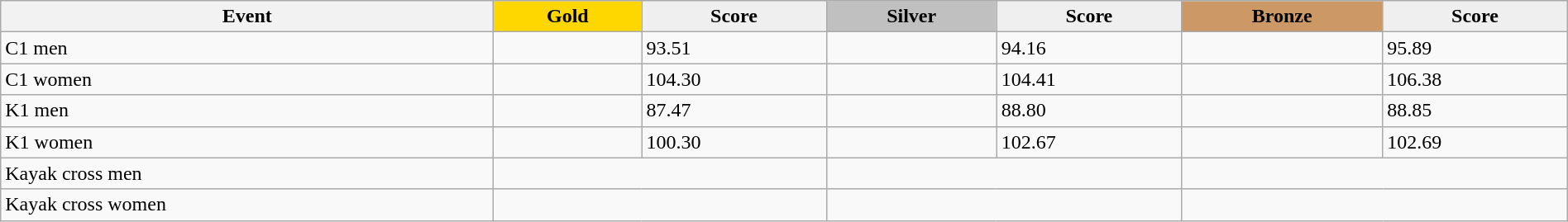<table class="wikitable" width=100%>
<tr>
<th>Event</th>
<td align=center bgcolor="gold"><strong>Gold</strong></td>
<td align=center bgcolor="EFEFEF"><strong>Score</strong></td>
<td align=center bgcolor="silver"><strong>Silver</strong></td>
<td align=center bgcolor="EFEFEF"><strong>Score</strong></td>
<td align=center bgcolor="CC9966"><strong>Bronze</strong></td>
<td align=center bgcolor="EFEFEF"><strong>Score</strong></td>
</tr>
<tr>
<td>C1 men</td>
<td></td>
<td>93.51</td>
<td></td>
<td>94.16</td>
<td></td>
<td>95.89</td>
</tr>
<tr>
<td>C1 women</td>
<td></td>
<td>104.30</td>
<td></td>
<td>104.41</td>
<td></td>
<td>106.38</td>
</tr>
<tr>
<td>K1 men</td>
<td></td>
<td>87.47</td>
<td></td>
<td>88.80</td>
<td></td>
<td>88.85</td>
</tr>
<tr>
<td>K1 women</td>
<td></td>
<td>100.30</td>
<td></td>
<td>102.67</td>
<td></td>
<td>102.69</td>
</tr>
<tr>
<td>Kayak cross men</td>
<td colspan=2></td>
<td colspan=2></td>
<td colspan=2></td>
</tr>
<tr>
<td>Kayak cross women</td>
<td colspan=2></td>
<td colspan=2></td>
<td colspan=2></td>
</tr>
</table>
